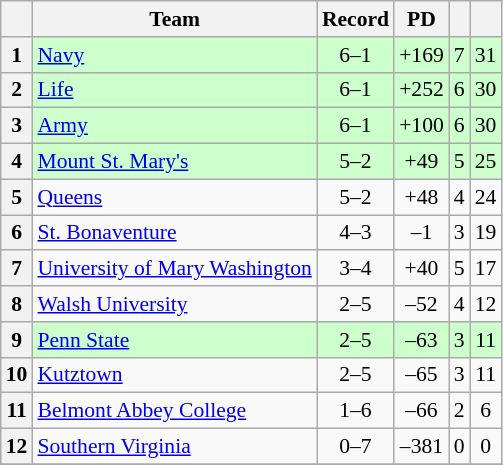<table class="wikitable sortable collapsible collapsed plainrowheaders" style="font-size:90%;">
<tr>
<th scope=col></th>
<th scope=col>Team</th>
<th scope=col>Record</th>
<th scope=col>PD</th>
<th scope=col></th>
<th scope=col></th>
</tr>
<tr bgcolor=ccffcc>
<th align=center>1</th>
<td> <a href='#'>Navy</a></td>
<td align=center>6–1</td>
<td align=center>+169</td>
<td align=center>7</td>
<td align=center>31</td>
</tr>
<tr bgcolor=ccffcc>
<th align=center>2</th>
<td> <a href='#'>Life</a></td>
<td align=center>6–1</td>
<td align=center>+252</td>
<td align=center>6</td>
<td align=center>30</td>
</tr>
<tr bgcolor=ccffcc>
<th align=center>3</th>
<td> <a href='#'>Army</a></td>
<td align=center>6–1</td>
<td align=center>+100</td>
<td align=center>6</td>
<td align=center>30</td>
</tr>
<tr bgcolor=ccffcc>
<th align=center>4</th>
<td> <a href='#'>Mount St. Mary's</a></td>
<td align=center>5–2</td>
<td align=center>+49</td>
<td align=center>5</td>
<td align=center>25</td>
</tr>
<tr>
<th align=center>5</th>
<td> <a href='#'>Queens</a></td>
<td align=center>5–2</td>
<td align=center>+48</td>
<td align=center>4</td>
<td align=center>24</td>
</tr>
<tr>
<th align=center>6</th>
<td> <a href='#'>St. Bonaventure</a></td>
<td align=center>4–3</td>
<td align=center>–1</td>
<td align=center>3</td>
<td align=center>19</td>
</tr>
<tr>
<th align=center>7</th>
<td> <a href='#'>University of Mary Washington</a></td>
<td align=center>3–4</td>
<td align=center>+40</td>
<td align=center>5</td>
<td align=center>17</td>
</tr>
<tr>
<th align=center>8</th>
<td> <a href='#'>Walsh University</a></td>
<td align=center>2–5</td>
<td align=center>–52</td>
<td align=center>4</td>
<td align=center>12</td>
</tr>
<tr bgcolor=ccffcc>
<th align=center>9</th>
<td> <a href='#'>Penn State</a></td>
<td align=center>2–5</td>
<td align=center>–63</td>
<td align=center>3</td>
<td align=center>11</td>
</tr>
<tr>
<th align=center>10</th>
<td> <a href='#'>Kutztown</a></td>
<td align=center>2–5</td>
<td align=center>–65</td>
<td align=center>3</td>
<td align=center>11</td>
</tr>
<tr>
<th align=center>11</th>
<td> <a href='#'>Belmont Abbey College</a></td>
<td align=center>1–6</td>
<td align=center>–66</td>
<td align=center>2</td>
<td align=center>6</td>
</tr>
<tr>
<th align=center>12</th>
<td> <a href='#'>Southern Virginia</a></td>
<td align=center>0–7</td>
<td align=center>–381</td>
<td align=center>0</td>
<td align=center>0</td>
</tr>
<tr>
</tr>
</table>
